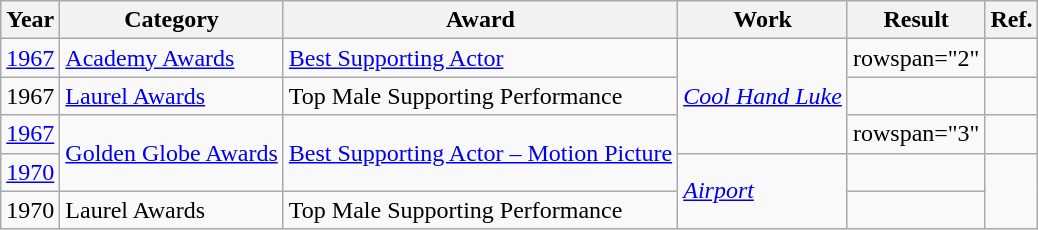<table class="wikitable">
<tr>
<th>Year</th>
<th>Category</th>
<th>Award</th>
<th>Work</th>
<th>Result</th>
<th>Ref.</th>
</tr>
<tr>
<td><a href='#'>1967</a></td>
<td><a href='#'>Academy Awards</a></td>
<td><a href='#'>Best Supporting Actor</a></td>
<td rowspan="3"><em><a href='#'>Cool Hand Luke</a></em></td>
<td>rowspan="2" </td>
<td align="center"></td>
</tr>
<tr>
<td>1967</td>
<td><a href='#'>Laurel Awards</a></td>
<td>Top Male Supporting Performance</td>
<td align="center"></td>
</tr>
<tr>
<td><a href='#'>1967</a></td>
<td rowspan="2"><a href='#'>Golden Globe Awards</a></td>
<td rowspan="2"><a href='#'>Best Supporting Actor – Motion Picture</a></td>
<td>rowspan="3" </td>
<td align="center"></td>
</tr>
<tr>
<td><a href='#'>1970</a></td>
<td rowspan="2"><em><a href='#'>Airport</a></em></td>
<td align="center"></td>
</tr>
<tr>
<td>1970</td>
<td>Laurel Awards</td>
<td>Top Male Supporting Performance</td>
<td align="center"></td>
</tr>
</table>
